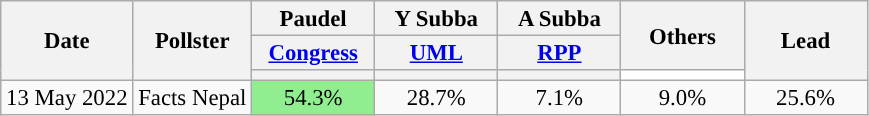<table class="wikitable sortable" style="text-align:center;font-size:95%;line-height:16px">
<tr>
<th rowspan="3">Date</th>
<th rowspan="3">Pollster</th>
<th style="width:75px;">Paudel</th>
<th style="width:75px;">Y Subba</th>
<th style="width:75px;">A Subba</th>
<th rowspan="2" style="width:75px;">Others</th>
<th rowspan="3" style="width:75px;">Lead</th>
</tr>
<tr>
<th><a href='#'>Congress</a></th>
<th><a href='#'>UML</a></th>
<th><a href='#'>RPP</a></th>
</tr>
<tr>
<th style="background:"></th>
<th style="background:"></th>
<th style="background:"></th>
<th style="background:white"></th>
</tr>
<tr>
<td>13 May 2022</td>
<td>Facts Nepal</td>
<td style="background:lightgreen;">54.3%</td>
<td>28.7%</td>
<td>7.1%</td>
<td>9.0%</td>
<td style="background:">25.6%</td>
</tr>
</table>
